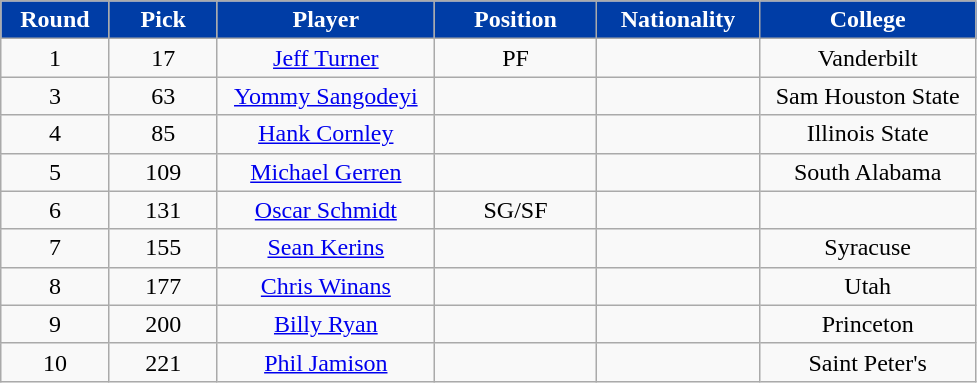<table class="wikitable sortable sortable">
<tr>
<th style="background-color:#003DA6; color:#FFFFFF" width="10%">Round</th>
<th style="background-color:#003DA6; color:#FFFFFF" width="10%">Pick</th>
<th style="background-color:#003DA6; color:#FFFFFF" width="20%">Player</th>
<th style="background-color:#003DA6; color:#FFFFFF" width="15%">Position</th>
<th style="background-color:#003DA6; color:#FFFFFF" width="15%">Nationality</th>
<th style="background-color:#003DA6; color:#FFFFFF" width="20%">College</th>
</tr>
<tr style="text-align: center">
<td>1</td>
<td>17</td>
<td><a href='#'>Jeff Turner</a></td>
<td>PF</td>
<td></td>
<td>Vanderbilt</td>
</tr>
<tr style="text-align: center">
<td>3</td>
<td>63</td>
<td><a href='#'>Yommy Sangodeyi</a></td>
<td></td>
<td></td>
<td>Sam Houston State</td>
</tr>
<tr style="text-align: center">
<td>4</td>
<td>85</td>
<td><a href='#'>Hank Cornley</a></td>
<td></td>
<td></td>
<td>Illinois State</td>
</tr>
<tr style="text-align: center">
<td>5</td>
<td>109</td>
<td><a href='#'>Michael Gerren</a></td>
<td></td>
<td></td>
<td>South Alabama</td>
</tr>
<tr style="text-align: center">
<td>6</td>
<td>131</td>
<td><a href='#'>Oscar Schmidt</a></td>
<td>SG/SF</td>
<td></td>
<td></td>
</tr>
<tr style="text-align: center">
<td>7</td>
<td>155</td>
<td><a href='#'>Sean Kerins</a></td>
<td></td>
<td></td>
<td>Syracuse</td>
</tr>
<tr style="text-align: center">
<td>8</td>
<td>177</td>
<td><a href='#'>Chris Winans</a></td>
<td></td>
<td></td>
<td>Utah</td>
</tr>
<tr style="text-align: center">
<td>9</td>
<td>200</td>
<td><a href='#'>Billy Ryan</a></td>
<td></td>
<td></td>
<td>Princeton</td>
</tr>
<tr style="text-align: center">
<td>10</td>
<td>221</td>
<td><a href='#'>Phil Jamison</a></td>
<td></td>
<td></td>
<td>Saint Peter's</td>
</tr>
</table>
